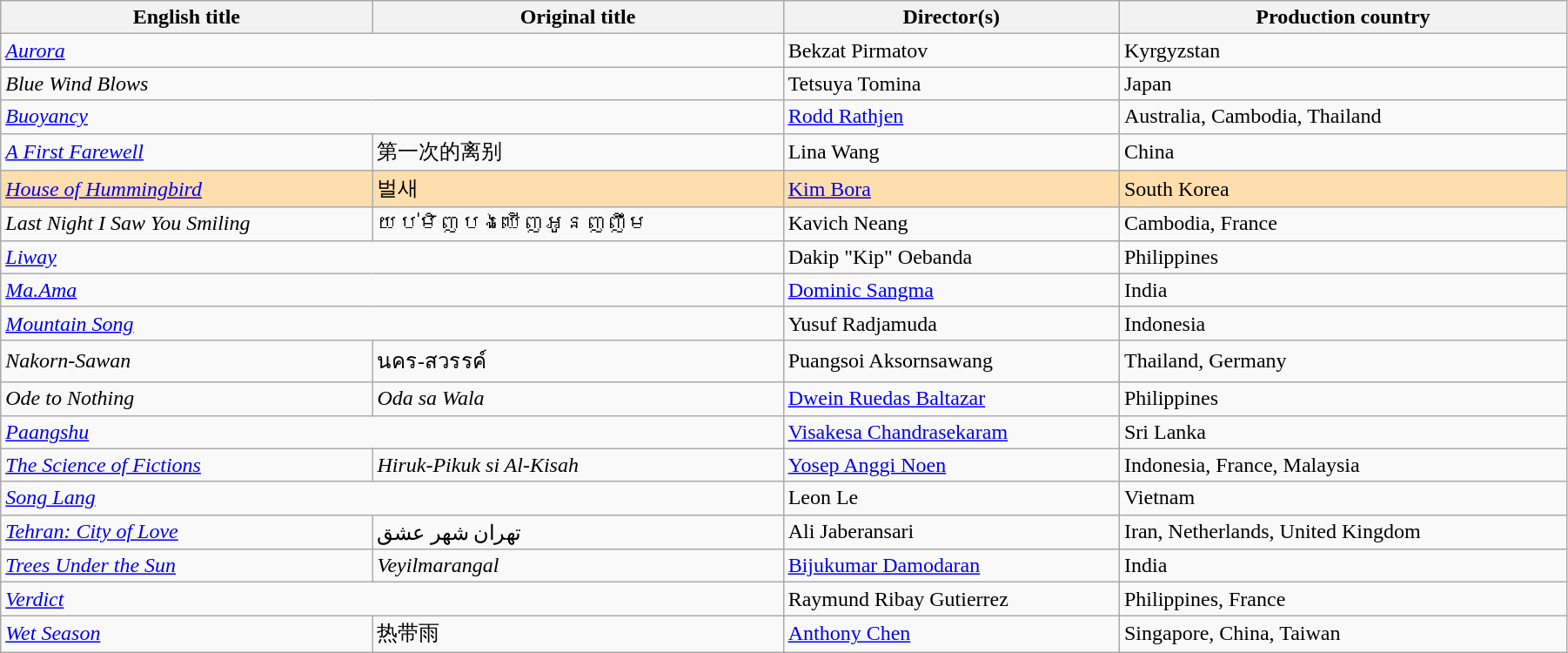<table class="wikitable" style="width:95%; margin-bottom:2px">
<tr>
<th>English title</th>
<th>Original title</th>
<th>Director(s)</th>
<th>Production country</th>
</tr>
<tr>
<td colspan="2"><em><a href='#'>Aurora</a></em></td>
<td>Bekzat Pirmatov</td>
<td>Kyrgyzstan</td>
</tr>
<tr>
<td colspan="2"><em>Blue Wind Blows</em></td>
<td>Tetsuya Tomina</td>
<td>Japan</td>
</tr>
<tr>
<td colspan="2"><em><a href='#'>Buoyancy</a></em></td>
<td><a href='#'>Rodd Rathjen</a></td>
<td>Australia, Cambodia, Thailand</td>
</tr>
<tr>
<td><em><a href='#'>A First Farewell</a></em></td>
<td>第一次的离别</td>
<td>Lina Wang</td>
<td>China</td>
</tr>
<tr style="background:#FFDEAD;">
<td><em><a href='#'>House of Hummingbird</a></em></td>
<td>벌새</td>
<td><a href='#'>Kim Bora</a></td>
<td>South Korea</td>
</tr>
<tr>
<td><em>Last Night I Saw You Smiling</em></td>
<td>យប់មិញបងឃើញអូនញញឹម</td>
<td>Kavich Neang</td>
<td>Cambodia, France</td>
</tr>
<tr>
<td colspan="2"><em><a href='#'>Liway</a></em></td>
<td>Dakip "Kip" Oebanda</td>
<td>Philippines</td>
</tr>
<tr>
<td colspan="2"><em><a href='#'>Ma.Ama</a></em></td>
<td><a href='#'>Dominic Sangma</a></td>
<td>India</td>
</tr>
<tr>
<td colspan="2"><em><a href='#'>Mountain Song</a></em></td>
<td>Yusuf Radjamuda</td>
<td>Indonesia</td>
</tr>
<tr>
<td><em>Nakorn-Sawan</em></td>
<td>นคร-สวรรค์</td>
<td>Puangsoi Aksornsawang</td>
<td>Thailand, Germany</td>
</tr>
<tr>
<td><em>Ode to Nothing</em></td>
<td><em>Oda sa Wala</em></td>
<td><a href='#'>Dwein Ruedas Baltazar</a></td>
<td>Philippines</td>
</tr>
<tr>
<td colspan="2"><em><a href='#'>Paangshu</a></em></td>
<td><a href='#'>Visakesa Chandrasekaram</a></td>
<td>Sri Lanka</td>
</tr>
<tr>
<td><em><a href='#'>The Science of Fictions</a></em></td>
<td><em>Hiruk-Pikuk si Al-Kisah</em></td>
<td><a href='#'>Yosep Anggi Noen</a></td>
<td>Indonesia, France, Malaysia</td>
</tr>
<tr>
<td colspan="2"><em><a href='#'>Song Lang</a></em></td>
<td>Leon Le</td>
<td>Vietnam</td>
</tr>
<tr>
<td><em><a href='#'>Tehran: City of Love</a></em></td>
<td>تهران شهر عشق</td>
<td>Ali Jaberansari</td>
<td>Iran, Netherlands, United Kingdom</td>
</tr>
<tr>
<td><em><a href='#'>Trees Under the Sun</a></em></td>
<td><em>Veyilmarangal</em></td>
<td><a href='#'>Bijukumar Damodaran</a></td>
<td>India</td>
</tr>
<tr>
<td colspan="2"><em><a href='#'>Verdict</a></em></td>
<td>Raymund Ribay Gutierrez</td>
<td>Philippines, France</td>
</tr>
<tr>
<td><em><a href='#'>Wet Season</a></em></td>
<td>热带雨</td>
<td><a href='#'>Anthony Chen</a></td>
<td>Singapore, China, Taiwan</td>
</tr>
</table>
